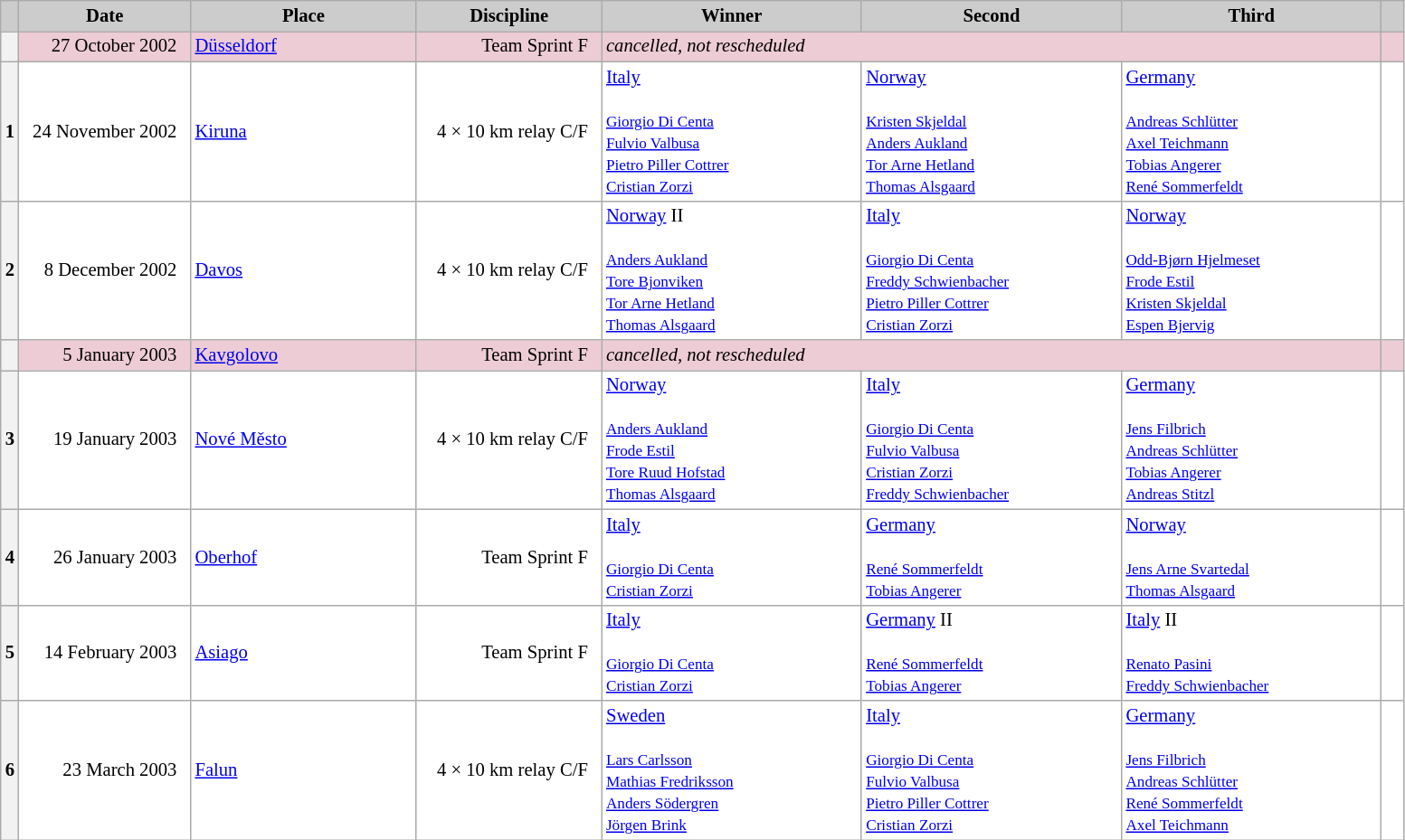<table class="wikitable plainrowheaders" style="background:#fff; font-size:86%; line-height:16px; border:grey solid 1px; border-collapse:collapse;">
<tr style="background:#ccc; text-align:center;">
<th scope="col" style="background:#ccc; width=20 px;"></th>
<th scope="col" style="background:#ccc; width:120px;">Date</th>
<th scope="col" style="background:#ccc; width:160px;">Place</th>
<th scope="col" style="background:#ccc; width:130px;">Discipline</th>
<th scope="col" style="background:#ccc; width:185px;">Winner</th>
<th scope="col" style="background:#ccc; width:185px;">Second</th>
<th scope="col" style="background:#ccc; width:185px;">Third</th>
<th scope="col" style="background:#ccc; width:10px;"></th>
</tr>
<tr bgcolor=#EDCCD5>
<th></th>
<td align=right>27 October 2002  </td>
<td> <a href='#'>Düsseldorf</a></td>
<td align=right>Team Sprint F  </td>
<td colspan="3"><em>cancelled, not rescheduled</em></td>
<td></td>
</tr>
<tr>
<th>1</th>
<td align=right>24 November 2002  </td>
<td> <a href='#'>Kiruna</a></td>
<td align=right>4 × 10 km relay C/F  </td>
<td> <a href='#'>Italy</a><br><br><small><a href='#'>Giorgio Di Centa</a></small><br>
<small><a href='#'>Fulvio Valbusa</a></small><br>
<small><a href='#'>Pietro Piller Cottrer</a></small><br>
<small><a href='#'>Cristian Zorzi</a></small></td>
<td> <a href='#'>Norway</a><br><br><small><a href='#'>Kristen Skjeldal</a></small><br>
<small><a href='#'>Anders Aukland</a></small><br>
<small><a href='#'>Tor Arne Hetland</a></small><br>
<small><a href='#'>Thomas Alsgaard</a></small></td>
<td> <a href='#'>Germany</a><br><br><small><a href='#'>Andreas Schlütter</a></small><br>
<small><a href='#'>Axel Teichmann</a></small><br>
<small><a href='#'>Tobias Angerer</a></small><br>
<small><a href='#'>René Sommerfeldt</a></small></td>
<td></td>
</tr>
<tr>
<th>2</th>
<td align=right>8 December 2002  </td>
<td> <a href='#'>Davos</a></td>
<td align=right>4 × 10 km relay C/F  </td>
<td> <a href='#'>Norway</a> II<br><br><small><a href='#'>Anders Aukland</a></small><br>
<small><a href='#'>Tore Bjonviken</a></small><br>
<small><a href='#'>Tor Arne Hetland</a></small><br>
<small><a href='#'>Thomas Alsgaard</a></small></td>
<td> <a href='#'>Italy</a><br><br><small><a href='#'>Giorgio Di Centa</a></small><br>
<small><a href='#'>Freddy Schwienbacher</a></small><br>
<small><a href='#'>Pietro Piller Cottrer</a></small><br>
<small><a href='#'>Cristian Zorzi</a></small></td>
<td> <a href='#'>Norway</a><br><br><small><a href='#'>Odd-Bjørn Hjelmeset</a></small><br>
<small><a href='#'>Frode Estil</a></small><br>
<small><a href='#'>Kristen Skjeldal</a></small><br>
<small><a href='#'>Espen Bjervig</a></small></td>
<td></td>
</tr>
<tr bgcolor=#EDCCD5>
<th></th>
<td align=right>5 January 2003  </td>
<td> <a href='#'>Kavgolovo</a></td>
<td align=right>Team Sprint F  </td>
<td colspan="3"><em>cancelled, not rescheduled</em></td>
<td></td>
</tr>
<tr>
<th>3</th>
<td align=right>19 January 2003  </td>
<td> <a href='#'>Nové Město</a></td>
<td align=right>4 × 10 km relay C/F  </td>
<td> <a href='#'>Norway</a><br><br><small><a href='#'>Anders Aukland</a></small><br>
<small><a href='#'>Frode Estil</a></small><br>
<small><a href='#'>Tore Ruud Hofstad</a></small><br>
<small><a href='#'>Thomas Alsgaard</a></small></td>
<td> <a href='#'>Italy</a><br><br><small><a href='#'>Giorgio Di Centa</a></small><br>
<small><a href='#'>Fulvio Valbusa</a></small><br>
<small><a href='#'>Cristian Zorzi</a></small><br>
<small><a href='#'>Freddy Schwienbacher</a></small></td>
<td> <a href='#'>Germany</a><br><br><small><a href='#'>Jens Filbrich</a></small><br>
<small><a href='#'>Andreas Schlütter</a></small><br>
<small><a href='#'>Tobias Angerer</a></small><br>
<small><a href='#'>Andreas Stitzl</a></small></td>
<td></td>
</tr>
<tr>
<th>4</th>
<td align=right>26 January 2003  </td>
<td> <a href='#'>Oberhof</a></td>
<td align=right>Team Sprint F  </td>
<td> <a href='#'>Italy</a><br><br><small><a href='#'>Giorgio Di Centa</a></small><br>
<small><a href='#'>Cristian Zorzi</a></small></td>
<td> <a href='#'>Germany</a><br><br><small><a href='#'>René Sommerfeldt</a></small><br>
<small><a href='#'>Tobias Angerer</a></small></td>
<td> <a href='#'>Norway</a><br><br><small><a href='#'>Jens Arne Svartedal</a></small><br>
<small><a href='#'>Thomas Alsgaard</a></small></td>
<td></td>
</tr>
<tr>
<th>5</th>
<td align=right>14 February 2003  </td>
<td> <a href='#'>Asiago</a></td>
<td align=right>Team Sprint F  </td>
<td> <a href='#'>Italy</a><br><br><small><a href='#'>Giorgio Di Centa</a></small><br>
<small><a href='#'>Cristian Zorzi</a></small></td>
<td> <a href='#'>Germany</a> II<br><br><small><a href='#'>René Sommerfeldt</a></small><br>
<small><a href='#'>Tobias Angerer</a></small></td>
<td> <a href='#'>Italy</a> II<br><br><small><a href='#'>Renato Pasini</a></small><br>
<small><a href='#'>Freddy Schwienbacher</a></small></td>
<td></td>
</tr>
<tr>
<th>6</th>
<td align=right>23 March 2003  </td>
<td> <a href='#'>Falun</a></td>
<td align=right>4 × 10 km relay C/F  </td>
<td> <a href='#'>Sweden</a><br><br><small><a href='#'>Lars Carlsson</a></small><br>
<small><a href='#'>Mathias Fredriksson</a></small><br>
<small><a href='#'>Anders Södergren</a></small><br>
<small><a href='#'>Jörgen Brink</a></small></td>
<td> <a href='#'>Italy</a><br><br><small><a href='#'>Giorgio Di Centa</a></small><br>
<small><a href='#'>Fulvio Valbusa</a></small><br>
<small><a href='#'>Pietro Piller Cottrer</a></small><br>
<small><a href='#'>Cristian Zorzi</a></small></td>
<td> <a href='#'>Germany</a><br><br><small><a href='#'>Jens Filbrich</a></small><br>
<small><a href='#'>Andreas Schlütter</a></small><br>
<small><a href='#'>René Sommerfeldt</a></small><br>
<small><a href='#'>Axel Teichmann</a></small></td>
<td></td>
</tr>
</table>
